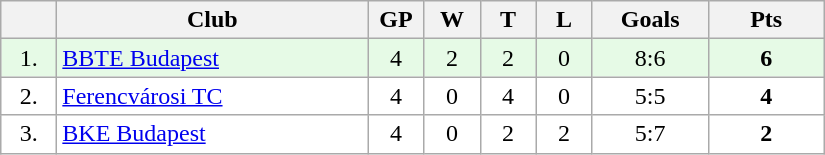<table class="wikitable">
<tr>
<th width="30"></th>
<th width="200">Club</th>
<th width="30">GP</th>
<th width="30">W</th>
<th width="30">T</th>
<th width="30">L</th>
<th width="70">Goals</th>
<th width="70">Pts</th>
</tr>
<tr bgcolor="#e6fae6" align="center">
<td>1.</td>
<td align="left"><a href='#'>BBTE Budapest</a></td>
<td>4</td>
<td>2</td>
<td>2</td>
<td>0</td>
<td>8:6</td>
<td><strong>6</strong></td>
</tr>
<tr bgcolor="#FFFFFF" align="center">
<td>2.</td>
<td align="left"><a href='#'>Ferencvárosi TC</a></td>
<td>4</td>
<td>0</td>
<td>4</td>
<td>0</td>
<td>5:5</td>
<td><strong>4</strong></td>
</tr>
<tr bgcolor="#FFFFFF" align="center">
<td>3.</td>
<td align="left"><a href='#'>BKE Budapest</a></td>
<td>4</td>
<td>0</td>
<td>2</td>
<td>2</td>
<td>5:7</td>
<td><strong>2</strong></td>
</tr>
</table>
